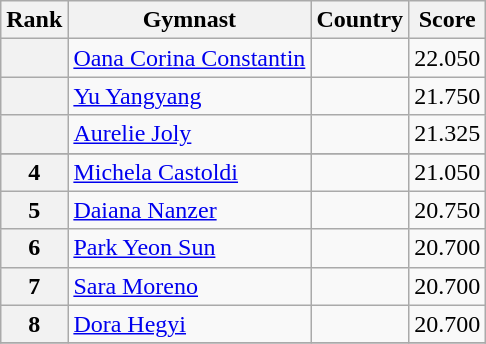<table class="wikitable sortable">
<tr>
<th>Rank</th>
<th>Gymnast</th>
<th>Country</th>
<th>Score</th>
</tr>
<tr>
<th></th>
<td><a href='#'>Oana Corina Constantin</a></td>
<td></td>
<td>22.050</td>
</tr>
<tr>
<th></th>
<td><a href='#'>Yu Yangyang</a></td>
<td></td>
<td>21.750</td>
</tr>
<tr>
<th></th>
<td><a href='#'>Aurelie Joly</a></td>
<td></td>
<td>21.325</td>
</tr>
<tr>
</tr>
<tr>
<th>4</th>
<td><a href='#'>Michela Castoldi</a></td>
<td></td>
<td>21.050</td>
</tr>
<tr>
<th>5</th>
<td><a href='#'>Daiana Nanzer</a></td>
<td></td>
<td>20.750</td>
</tr>
<tr>
<th>6</th>
<td><a href='#'>Park Yeon Sun</a></td>
<td></td>
<td>20.700</td>
</tr>
<tr>
<th>7</th>
<td><a href='#'>Sara Moreno</a></td>
<td></td>
<td>20.700</td>
</tr>
<tr>
<th>8</th>
<td><a href='#'>Dora Hegyi</a></td>
<td></td>
<td>20.700</td>
</tr>
<tr>
</tr>
</table>
